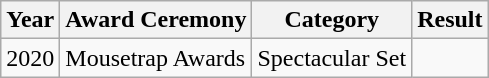<table class="wikitable">
<tr>
<th>Year</th>
<th>Award Ceremony</th>
<th>Category</th>
<th>Result</th>
</tr>
<tr>
<td>2020</td>
<td>Mousetrap Awards</td>
<td>Spectacular Set</td>
<td></td>
</tr>
</table>
